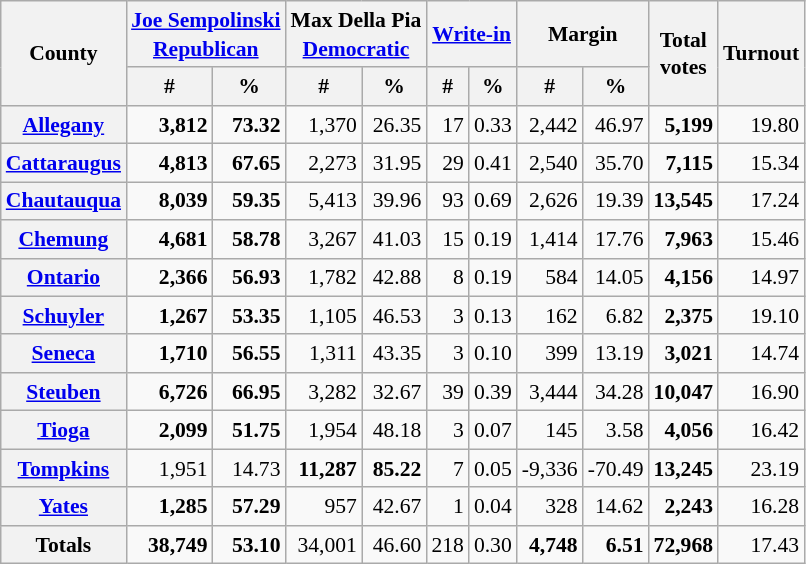<table class="wikitable sortable" style="text-align:right;font-size:90%;line-height:1.3">
<tr>
<th rowspan="2">County</th>
<th colspan="2"><a href='#'>Joe Sempolinski</a><br><a href='#'>Republican</a></th>
<th colspan="2">Max Della Pia<br><a href='#'>Democratic</a></th>
<th colspan="2"><a href='#'>Write-in</a></th>
<th colspan="2">Margin</th>
<th rowspan="2">Total<br>votes</th>
<th rowspan="2">Turnout</th>
</tr>
<tr>
<th data-sort-type="number">#</th>
<th data-sort-type="number">%</th>
<th data-sort-type="number">#</th>
<th data-sort-type="number">%</th>
<th data-sort-type="number">#</th>
<th data-sort-type="number">%</th>
<th data-sort-type="number">#</th>
<th data-sort-type="number">%</th>
</tr>
<tr>
<th><a href='#'>Allegany</a></th>
<td><strong>3,812</strong></td>
<td><strong>73.32</strong></td>
<td>1,370</td>
<td>26.35</td>
<td>17</td>
<td>0.33</td>
<td>2,442</td>
<td>46.97</td>
<td><strong>5,199</strong></td>
<td>19.80</td>
</tr>
<tr>
<th><a href='#'>Cattaraugus</a></th>
<td><strong>4,813</strong></td>
<td><strong>67.65</strong></td>
<td>2,273</td>
<td>31.95</td>
<td>29</td>
<td>0.41</td>
<td>2,540</td>
<td>35.70</td>
<td><strong>7,115</strong></td>
<td>15.34</td>
</tr>
<tr>
<th><a href='#'>Chautauqua</a></th>
<td><strong>8,039</strong></td>
<td><strong>59.35</strong></td>
<td>5,413</td>
<td>39.96</td>
<td>93</td>
<td>0.69</td>
<td>2,626</td>
<td>19.39</td>
<td><strong>13,545</strong></td>
<td>17.24</td>
</tr>
<tr>
<th><a href='#'>Chemung</a></th>
<td><strong>4,681</strong></td>
<td><strong>58.78</strong></td>
<td>3,267</td>
<td>41.03</td>
<td>15</td>
<td>0.19</td>
<td>1,414</td>
<td>17.76</td>
<td><strong>7,963</strong></td>
<td>15.46</td>
</tr>
<tr>
<th><a href='#'>Ontario</a> </th>
<td><strong>2,366</strong></td>
<td><strong>56.93</strong></td>
<td>1,782</td>
<td>42.88</td>
<td>8</td>
<td>0.19</td>
<td>584</td>
<td>14.05</td>
<td><strong>4,156</strong></td>
<td>14.97</td>
</tr>
<tr>
<th><a href='#'>Schuyler</a></th>
<td><strong>1,267</strong></td>
<td><strong>53.35</strong></td>
<td>1,105</td>
<td>46.53</td>
<td>3</td>
<td>0.13</td>
<td>162</td>
<td>6.82</td>
<td><strong>2,375</strong></td>
<td>19.10</td>
</tr>
<tr>
<th><a href='#'>Seneca</a></th>
<td><strong>1,710</strong></td>
<td><strong>56.55</strong></td>
<td>1,311</td>
<td>43.35</td>
<td>3</td>
<td>0.10</td>
<td>399</td>
<td>13.19</td>
<td><strong>3,021</strong></td>
<td>14.74</td>
</tr>
<tr>
<th><a href='#'>Steuben</a></th>
<td><strong>6,726</strong></td>
<td><strong>66.95</strong></td>
<td>3,282</td>
<td>32.67</td>
<td>39</td>
<td>0.39</td>
<td>3,444</td>
<td>34.28</td>
<td><strong>10,047</strong></td>
<td>16.90</td>
</tr>
<tr>
<th><a href='#'>Tioga</a> </th>
<td><strong>2,099</strong></td>
<td><strong>51.75</strong></td>
<td>1,954</td>
<td>48.18</td>
<td>3</td>
<td>0.07</td>
<td>145</td>
<td>3.58</td>
<td><strong>4,056</strong></td>
<td>16.42</td>
</tr>
<tr>
<th><a href='#'>Tompkins</a></th>
<td>1,951</td>
<td>14.73</td>
<td><strong>11,287</strong></td>
<td><strong>85.22</strong></td>
<td>7</td>
<td>0.05</td>
<td>-9,336</td>
<td>-70.49</td>
<td><strong>13,245</strong></td>
<td>23.19</td>
</tr>
<tr>
<th><a href='#'>Yates</a></th>
<td><strong>1,285</strong></td>
<td><strong>57.29</strong></td>
<td>957</td>
<td>42.67</td>
<td>1</td>
<td>0.04</td>
<td>328</td>
<td>14.62</td>
<td><strong>2,243</strong></td>
<td>16.28</td>
</tr>
<tr class="sortbottom">
<th>Totals</th>
<td><strong>38,749</strong></td>
<td><strong>53.10</strong></td>
<td>34,001</td>
<td>46.60</td>
<td>218</td>
<td>0.30</td>
<td><strong>4,748</strong></td>
<td><strong>6.51</strong></td>
<td><strong>72,968</strong></td>
<td>17.43</td>
</tr>
</table>
